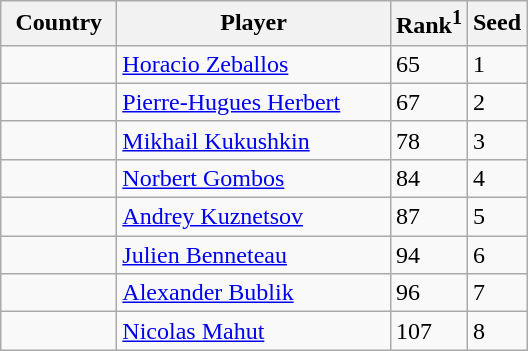<table class="sortable wikitable">
<tr>
<th width="70">Country</th>
<th width="175">Player</th>
<th>Rank<sup>1</sup></th>
<th>Seed</th>
</tr>
<tr>
<td></td>
<td><a href='#'>Horacio Zeballos</a></td>
<td>65</td>
<td>1</td>
</tr>
<tr>
<td></td>
<td><a href='#'>Pierre-Hugues Herbert</a></td>
<td>67</td>
<td>2</td>
</tr>
<tr>
<td></td>
<td><a href='#'>Mikhail Kukushkin</a></td>
<td>78</td>
<td>3</td>
</tr>
<tr>
<td></td>
<td><a href='#'>Norbert Gombos</a></td>
<td>84</td>
<td>4</td>
</tr>
<tr>
<td></td>
<td><a href='#'>Andrey Kuznetsov</a></td>
<td>87</td>
<td>5</td>
</tr>
<tr>
<td></td>
<td><a href='#'>Julien Benneteau</a></td>
<td>94</td>
<td>6</td>
</tr>
<tr>
<td></td>
<td><a href='#'>Alexander Bublik</a></td>
<td>96</td>
<td>7</td>
</tr>
<tr>
<td></td>
<td><a href='#'>Nicolas Mahut</a></td>
<td>107</td>
<td>8</td>
</tr>
</table>
